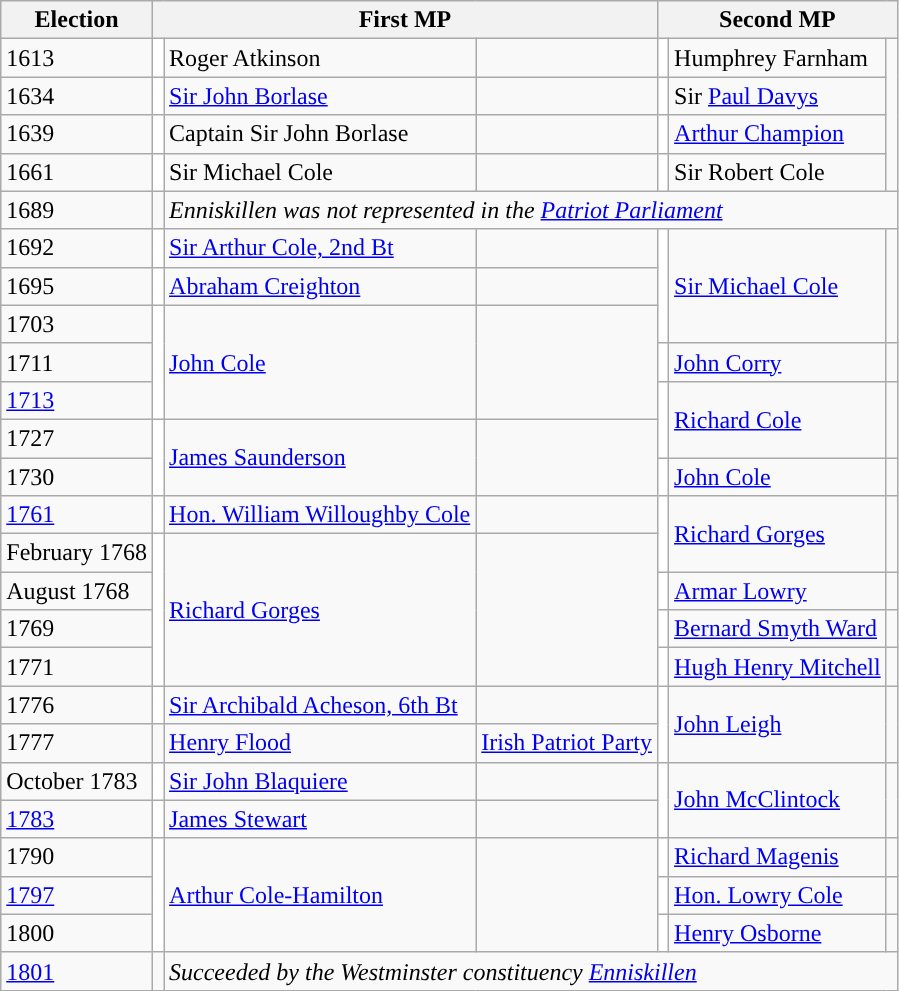<table class="wikitable">
<tr>
<th>Election</th>
<th colspan=3>First MP</th>
<th colspan=3>Second MP</th>
</tr>
<tr>
<td>1613</td>
<td style="background-color: white"></td>
<td>Roger Atkinson</td>
<td></td>
<td style="background-color: white"></td>
<td>Humphrey Farnham</td>
</tr>
<tr>
<td>1634</td>
<td style="background-color: white"></td>
<td><a href='#'>Sir John Borlase</a></td>
<td></td>
<td style="background-color: white"></td>
<td>Sir <a href='#'>Paul Davys</a></td>
</tr>
<tr>
<td>1639</td>
<td style="background-color: white"></td>
<td>Captain Sir John Borlase</td>
<td></td>
<td style="background-color: white"></td>
<td><a href='#'>Arthur Champion</a></td>
</tr>
<tr>
<td>1661</td>
<td style="background-color: white"></td>
<td>Sir Michael Cole</td>
<td></td>
<td style="background-color: white"></td>
<td>Sir Robert Cole</td>
</tr>
<tr>
<td>1689</td>
<td></td>
<td colspan="5"><em>Enniskillen was not represented in the <a href='#'>Patriot Parliament</a></em></td>
</tr>
<tr>
<td>1692</td>
<td style="background-color: white"></td>
<td><a href='#'>Sir Arthur Cole, 2nd Bt</a></td>
<td></td>
<td rowspan="3" style="background-color: white"></td>
<td rowspan="3"><a href='#'>Sir Michael Cole</a> </td>
<td rowspan="3"></td>
</tr>
<tr>
<td>1695</td>
<td style="background-color: white"></td>
<td><a href='#'>Abraham Creighton</a></td>
<td></td>
</tr>
<tr>
<td>1703</td>
<td rowspan="3" style="background-color: white"></td>
<td rowspan="3"><a href='#'>John Cole</a></td>
<td rowspan="3"></td>
</tr>
<tr>
<td>1711</td>
<td style="background-color: white"></td>
<td><a href='#'>John Corry</a></td>
<td></td>
</tr>
<tr>
<td><a href='#'>1713</a></td>
<td rowspan="2" style="background-color: white"></td>
<td rowspan="2"><a href='#'>Richard Cole</a></td>
<td rowspan="2"></td>
</tr>
<tr>
<td>1727</td>
<td rowspan="2" style="background-color: white"></td>
<td rowspan="2"><a href='#'>James Saunderson</a></td>
<td rowspan="2"></td>
</tr>
<tr>
<td>1730</td>
<td style="background-color: white"></td>
<td><a href='#'>John Cole</a></td>
<td></td>
</tr>
<tr>
<td><a href='#'>1761</a></td>
<td style="background-color: white"></td>
<td><a href='#'>Hon. William Willoughby Cole</a></td>
<td></td>
<td rowspan="2" style="background-color: white"></td>
<td rowspan="2"><a href='#'>Richard Gorges</a></td>
<td rowspan="2"></td>
</tr>
<tr>
<td>February 1768</td>
<td rowspan="4" style="background-color: white"></td>
<td rowspan="4"><a href='#'>Richard Gorges</a></td>
<td rowspan="4"></td>
</tr>
<tr>
<td>August 1768</td>
<td style="background-color: white"></td>
<td><a href='#'>Armar Lowry</a></td>
<td></td>
</tr>
<tr>
<td>1769</td>
<td style="background-color: white"></td>
<td><a href='#'>Bernard Smyth Ward</a></td>
<td></td>
</tr>
<tr>
<td>1771</td>
<td style="background-color: white"></td>
<td><a href='#'>Hugh Henry Mitchell</a></td>
<td></td>
</tr>
<tr>
<td>1776</td>
<td style="background-color: white"></td>
<td><a href='#'>Sir Archibald Acheson, 6th Bt</a></td>
<td></td>
<td rowspan="2" style="background-color: white"></td>
<td rowspan="2"><a href='#'>John Leigh</a></td>
<td rowspan="2"></td>
</tr>
<tr>
<td>1777</td>
<td style="background-color: "></td>
<td><a href='#'>Henry Flood</a></td>
<td><a href='#'>Irish Patriot Party</a></td>
</tr>
<tr>
<td>October 1783</td>
<td style="background-color: white"></td>
<td><a href='#'>Sir John Blaquiere</a></td>
<td></td>
<td rowspan="2" style="background-color: white"></td>
<td rowspan="2"><a href='#'>John McClintock</a></td>
<td rowspan="2"></td>
</tr>
<tr>
<td><a href='#'>1783</a></td>
<td style="background-color: white"></td>
<td><a href='#'>James Stewart</a></td>
<td></td>
</tr>
<tr>
<td>1790</td>
<td rowspan="3" style="background-color: white"></td>
<td rowspan="3"><a href='#'>Arthur Cole-Hamilton</a></td>
<td rowspan="3"></td>
<td style="background-color: white"></td>
<td><a href='#'>Richard Magenis</a></td>
<td></td>
</tr>
<tr>
<td><a href='#'>1797</a></td>
<td style="background-color: white"></td>
<td><a href='#'>Hon. Lowry Cole</a></td>
<td></td>
</tr>
<tr>
<td>1800</td>
<td style="background-color: white"></td>
<td><a href='#'>Henry Osborne</a></td>
<td></td>
</tr>
<tr>
<td><a href='#'>1801</a></td>
<td></td>
<td colspan="5"><em>Succeeded by the Westminster constituency <a href='#'>Enniskillen</a></em></td>
</tr>
</table>
